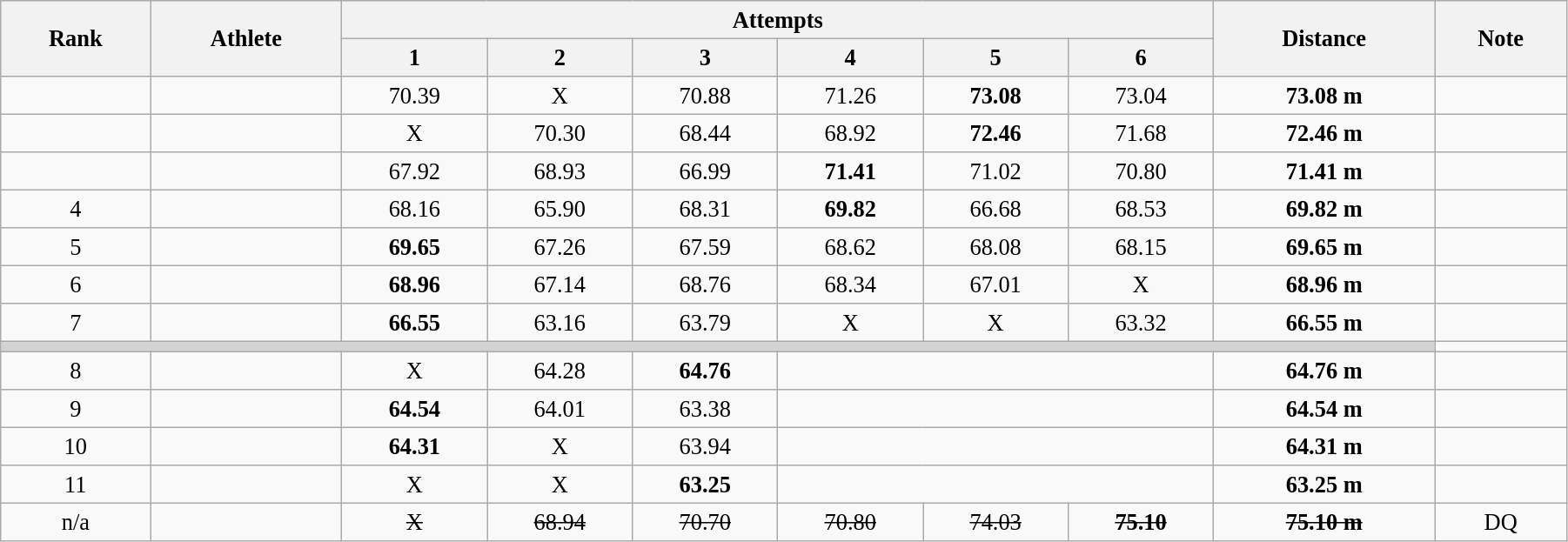<table class="wikitable" style=" text-align:center; font-size:110%;" width="95%">
<tr>
<th rowspan="2">Rank</th>
<th rowspan="2">Athlete</th>
<th colspan="6">Attempts</th>
<th rowspan="2">Distance</th>
<th rowspan="2">Note</th>
</tr>
<tr>
<th>1</th>
<th>2</th>
<th>3</th>
<th>4</th>
<th>5</th>
<th>6</th>
</tr>
<tr>
<td></td>
<td align=left></td>
<td>70.39</td>
<td>X</td>
<td>70.88</td>
<td>71.26</td>
<td><strong>73.08</strong></td>
<td>73.04</td>
<td><strong>73.08 m </strong></td>
<td></td>
</tr>
<tr>
<td></td>
<td align=left></td>
<td>X</td>
<td>70.30</td>
<td>68.44</td>
<td>68.92</td>
<td><strong>72.46</strong></td>
<td>71.68</td>
<td><strong>72.46 m </strong></td>
<td></td>
</tr>
<tr>
<td></td>
<td align=left></td>
<td>67.92</td>
<td>68.93</td>
<td>66.99</td>
<td><strong>71.41</strong></td>
<td>71.02</td>
<td>70.80</td>
<td><strong>71.41 m </strong></td>
<td></td>
</tr>
<tr>
<td>4</td>
<td align=left></td>
<td>68.16</td>
<td>65.90</td>
<td>68.31</td>
<td><strong>69.82</strong></td>
<td>66.68</td>
<td>68.53</td>
<td><strong>69.82 m </strong></td>
<td></td>
</tr>
<tr>
<td>5</td>
<td align=left></td>
<td><strong>69.65</strong></td>
<td>67.26</td>
<td>67.59</td>
<td>68.62</td>
<td>68.08</td>
<td>68.15</td>
<td><strong>69.65 m </strong></td>
<td></td>
</tr>
<tr>
<td>6</td>
<td align=left></td>
<td><strong>68.96</strong></td>
<td>67.14</td>
<td>68.76</td>
<td>68.34</td>
<td>67.01</td>
<td>X</td>
<td><strong>68.96 m </strong></td>
<td></td>
</tr>
<tr>
<td>7</td>
<td align=left></td>
<td><strong>66.55</strong></td>
<td>63.16</td>
<td>63.79</td>
<td>X</td>
<td>X</td>
<td>63.32</td>
<td><strong>66.55 m</strong></td>
<td></td>
</tr>
<tr>
<td colspan=9 bgcolor=lightgray></td>
</tr>
<tr>
<td>8</td>
<td align=left></td>
<td>X</td>
<td>64.28</td>
<td><strong>64.76</strong></td>
<td colspan="3"></td>
<td><strong>64.76 m </strong></td>
<td></td>
</tr>
<tr>
<td>9</td>
<td align=left></td>
<td><strong>64.54</strong></td>
<td>64.01</td>
<td>63.38</td>
<td colspan=3></td>
<td><strong>64.54 m </strong></td>
<td></td>
</tr>
<tr>
<td>10</td>
<td align=left></td>
<td><strong>64.31</strong></td>
<td>X</td>
<td>63.94</td>
<td colspan=3></td>
<td><strong>64.31 m </strong></td>
<td></td>
</tr>
<tr>
<td>11</td>
<td align=left></td>
<td>X</td>
<td>X</td>
<td><strong>63.25</strong></td>
<td colspan="3"></td>
<td><strong>63.25 m </strong></td>
<td></td>
</tr>
<tr>
<td>n/a</td>
<td align=left></td>
<td><s>X</s></td>
<td><s>68.94</s></td>
<td><s>70.70</s></td>
<td><s>70.80</s></td>
<td><s>74.03</s></td>
<td><s><strong>75.10</strong></s></td>
<td><s><strong>75.10 m</strong></s></td>
<td>DQ</td>
</tr>
</table>
